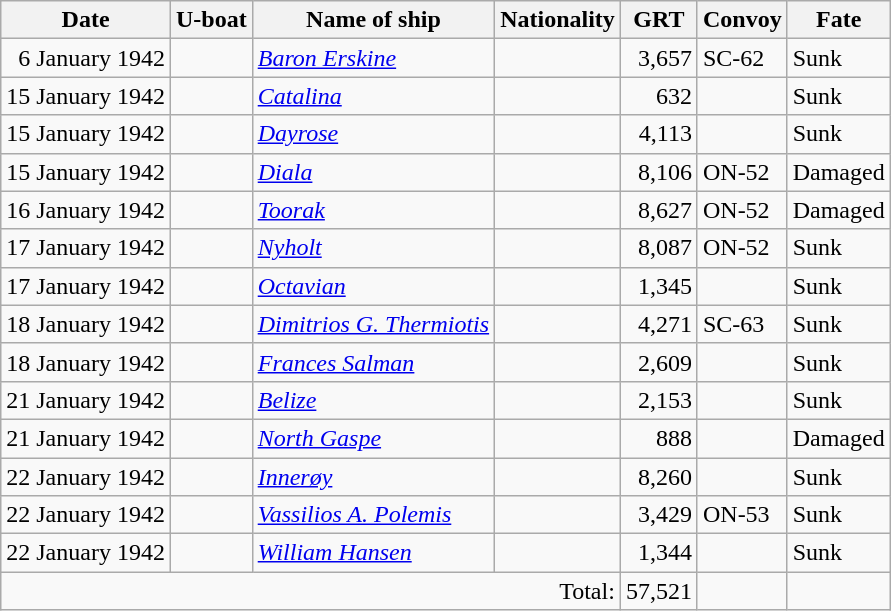<table class="wikitable">
<tr>
<th>Date</th>
<th>U-boat</th>
<th>Name of ship</th>
<th>Nationality</th>
<th>GRT</th>
<th>Convoy</th>
<th>Fate</th>
</tr>
<tr>
<td align="right">6 January 1942</td>
<td align="center"></td>
<td align="left"><a href='#'><em>Baron Erskine</em></a></td>
<td align="left"></td>
<td align="right">3,657</td>
<td align="left">SC-62</td>
<td align="left">Sunk</td>
</tr>
<tr>
<td align="right">15 January 1942</td>
<td align="center"></td>
<td align="left"><a href='#'><em>Catalina</em></a></td>
<td align="left"></td>
<td align="right">632</td>
<td align="left"></td>
<td align="left">Sunk</td>
</tr>
<tr>
<td align="right">15 January 1942</td>
<td align="center"></td>
<td align="left"><a href='#'><em>Dayrose</em></a></td>
<td align="left"></td>
<td align="right">4,113</td>
<td align="left"></td>
<td align="left">Sunk</td>
</tr>
<tr>
<td align="right">15 January 1942</td>
<td align="center"></td>
<td align="left"><a href='#'><em>Diala</em></a></td>
<td align="left"></td>
<td align="right">8,106</td>
<td align="left">ON-52</td>
<td align="left">Damaged</td>
</tr>
<tr>
<td align="right">16 January 1942</td>
<td align="center"></td>
<td align="left"><a href='#'><em>Toorak</em></a></td>
<td align="left"></td>
<td align="right">8,627</td>
<td align="left">ON-52</td>
<td align="left">Damaged</td>
</tr>
<tr>
<td align="right">17 January 1942</td>
<td align="center"></td>
<td align="left"><a href='#'><em>Nyholt</em></a></td>
<td align="left"></td>
<td align="right">8,087</td>
<td align="left">ON-52</td>
<td align="left">Sunk</td>
</tr>
<tr>
<td align="right">17 January 1942</td>
<td align="center"></td>
<td align="left"><a href='#'><em>Octavian</em></a></td>
<td align="left"></td>
<td align="right">1,345</td>
<td align="left"></td>
<td align="left">Sunk</td>
</tr>
<tr>
<td align="right">18 January 1942</td>
<td align="center"></td>
<td align="left"><a href='#'><em>Dimitrios G. Thermiotis</em></a></td>
<td align="left"></td>
<td align="right">4,271</td>
<td align="left">SC-63</td>
<td align="left">Sunk</td>
</tr>
<tr>
<td align="right">18 January 1942</td>
<td align="center"></td>
<td align="left"><a href='#'><em>Frances Salman</em></a></td>
<td align="left"></td>
<td align="right">2,609</td>
<td align="left"></td>
<td align="left">Sunk</td>
</tr>
<tr>
<td align="right">21 January 1942</td>
<td align="center"></td>
<td align="left"><a href='#'><em>Belize</em></a></td>
<td align="left"></td>
<td align="right">2,153</td>
<td align="left"></td>
<td align="left">Sunk</td>
</tr>
<tr>
<td align="right">21 January 1942</td>
<td align="center"></td>
<td align="left"><a href='#'><em>North Gaspe</em></a></td>
<td align="left"></td>
<td align="right">888</td>
<td align="left"></td>
<td align="left">Damaged</td>
</tr>
<tr>
<td align="right">22 January 1942</td>
<td align="center"></td>
<td align="left"><a href='#'><em>Innerøy</em></a></td>
<td align="left"></td>
<td align="right">8,260</td>
<td align="left"></td>
<td align="left">Sunk</td>
</tr>
<tr>
<td align="right">22 January 1942</td>
<td align="center"></td>
<td align="left"><a href='#'><em>Vassilios A. Polemis</em></a></td>
<td align="left"></td>
<td align="right">3,429</td>
<td align="left">ON-53</td>
<td align="left">Sunk</td>
</tr>
<tr>
<td align="right">22 January 1942</td>
<td align="center"></td>
<td align="left"><a href='#'><em>William Hansen</em></a></td>
<td align="left"></td>
<td align="right">1,344</td>
<td align="left"></td>
<td align="left">Sunk</td>
</tr>
<tr>
<td colspan=4 align="right">Total:</td>
<td align="right">57,521</td>
<td></td>
<td></td>
</tr>
</table>
